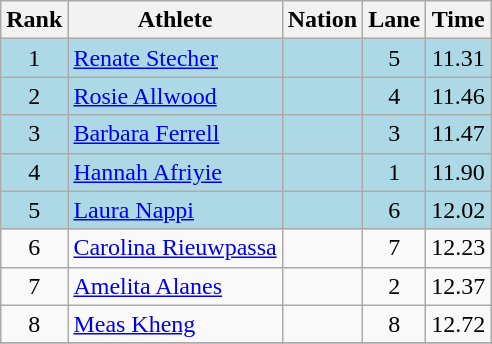<table class="wikitable sortable" style="text-align:center">
<tr>
<th>Rank</th>
<th>Athlete</th>
<th>Nation</th>
<th>Lane</th>
<th>Time</th>
</tr>
<tr bgcolor=lightblue>
<td>1</td>
<td align=left><a href='#'>Renate Stecher</a></td>
<td align=left></td>
<td>5</td>
<td>11.31</td>
</tr>
<tr bgcolor=lightblue>
<td>2</td>
<td align=left><a href='#'>Rosie Allwood</a></td>
<td align=left></td>
<td>4</td>
<td>11.46</td>
</tr>
<tr bgcolor=lightblue>
<td>3</td>
<td align=left><a href='#'>Barbara Ferrell</a></td>
<td align=left></td>
<td>3</td>
<td>11.47</td>
</tr>
<tr bgcolor=lightblue>
<td>4</td>
<td align=left><a href='#'>Hannah Afriyie</a></td>
<td align=left></td>
<td>1</td>
<td>11.90</td>
</tr>
<tr bgcolor=lightblue>
<td>5</td>
<td align=left><a href='#'>Laura Nappi</a></td>
<td align=left></td>
<td>6</td>
<td>12.02</td>
</tr>
<tr>
<td>6</td>
<td align=left><a href='#'>Carolina Rieuwpassa</a></td>
<td align=left></td>
<td>7</td>
<td>12.23</td>
</tr>
<tr>
<td>7</td>
<td align=left><a href='#'>Amelita Alanes</a></td>
<td align=left></td>
<td>2</td>
<td>12.37</td>
</tr>
<tr>
<td>8</td>
<td align=left><a href='#'>Meas Kheng</a></td>
<td align=left></td>
<td>8</td>
<td>12.72</td>
</tr>
<tr>
</tr>
</table>
